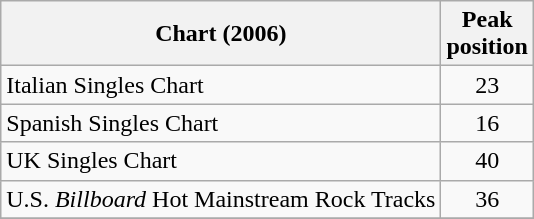<table class="wikitable">
<tr>
<th>Chart (2006)</th>
<th>Peak<br>position</th>
</tr>
<tr>
<td>Italian Singles Chart</td>
<td align="center">23</td>
</tr>
<tr>
<td>Spanish Singles Chart</td>
<td align="center">16</td>
</tr>
<tr>
<td>UK Singles Chart</td>
<td align="center">40</td>
</tr>
<tr>
<td>U.S. <em>Billboard</em> Hot Mainstream Rock Tracks</td>
<td align="center">36</td>
</tr>
<tr>
</tr>
</table>
